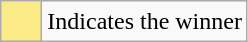<table class="wikitable">
<tr>
<td style="background:#FAEB86; height:20px; width:20px"></td>
<td>Indicates the winner</td>
</tr>
</table>
